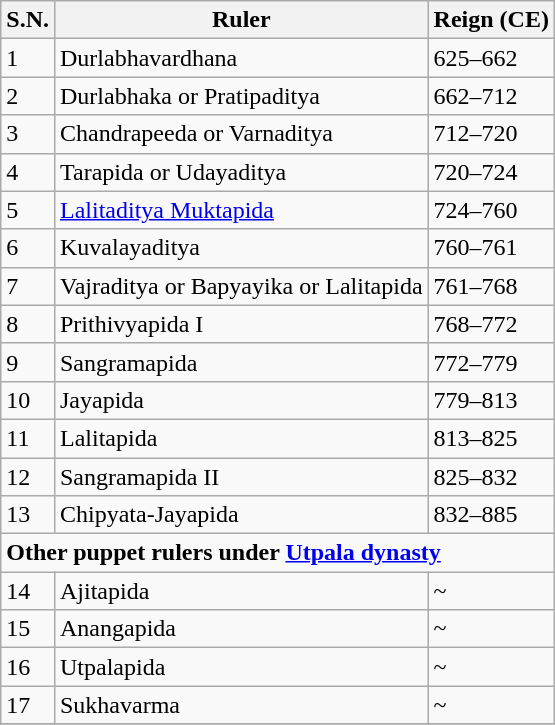<table class="wikitable">
<tr>
<th>S.N.</th>
<th>Ruler</th>
<th>Reign (CE)</th>
</tr>
<tr>
<td>1</td>
<td>Durlabhavardhana</td>
<td>625–662</td>
</tr>
<tr>
<td>2</td>
<td>Durlabhaka or Pratipaditya</td>
<td>662–712</td>
</tr>
<tr>
<td>3</td>
<td>Chandrapeeda or Varnaditya</td>
<td>712–720</td>
</tr>
<tr>
<td>4</td>
<td>Tarapida or Udayaditya</td>
<td>720–724</td>
</tr>
<tr>
<td>5</td>
<td><a href='#'>Lalitaditya Muktapida</a></td>
<td>724–760</td>
</tr>
<tr>
<td>6</td>
<td>Kuvalayaditya</td>
<td>760–761</td>
</tr>
<tr>
<td>7</td>
<td>Vajraditya or Bapyayika or Lalitapida</td>
<td>761–768</td>
</tr>
<tr>
<td>8</td>
<td>Prithivyapida I</td>
<td>768–772</td>
</tr>
<tr>
<td>9</td>
<td>Sangramapida</td>
<td>772–779</td>
</tr>
<tr>
<td>10</td>
<td>Jayapida</td>
<td>779–813</td>
</tr>
<tr>
<td>11</td>
<td>Lalitapida</td>
<td>813–825</td>
</tr>
<tr>
<td>12</td>
<td>Sangramapida II</td>
<td>825–832</td>
</tr>
<tr>
<td>13</td>
<td>Chipyata-Jayapida</td>
<td>832–885</td>
</tr>
<tr>
<td colspan="4"><strong>Other puppet rulers under <a href='#'>Utpala dynasty</a></strong></td>
</tr>
<tr>
<td>14</td>
<td>Ajitapida</td>
<td>~</td>
</tr>
<tr>
<td>15</td>
<td>Anangapida</td>
<td>~</td>
</tr>
<tr>
<td>16</td>
<td>Utpalapida</td>
<td>~</td>
</tr>
<tr>
<td>17</td>
<td>Sukhavarma</td>
<td>~</td>
</tr>
<tr>
</tr>
</table>
